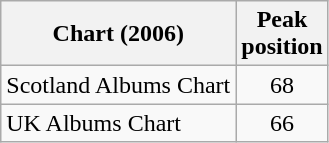<table class="wikitable sortable">
<tr>
<th>Chart (2006)</th>
<th>Peak<br>position</th>
</tr>
<tr>
<td>Scotland Albums Chart</td>
<td style="text-align:center;">68</td>
</tr>
<tr>
<td>UK Albums Chart</td>
<td align="center">66</td>
</tr>
</table>
